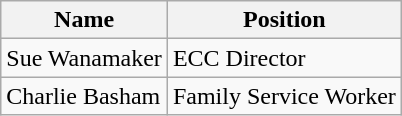<table class="wikitable">
<tr>
<th>Name</th>
<th>Position</th>
</tr>
<tr>
<td>Sue Wanamaker</td>
<td>ECC Director</td>
</tr>
<tr>
<td>Charlie Basham</td>
<td>Family Service Worker</td>
</tr>
</table>
